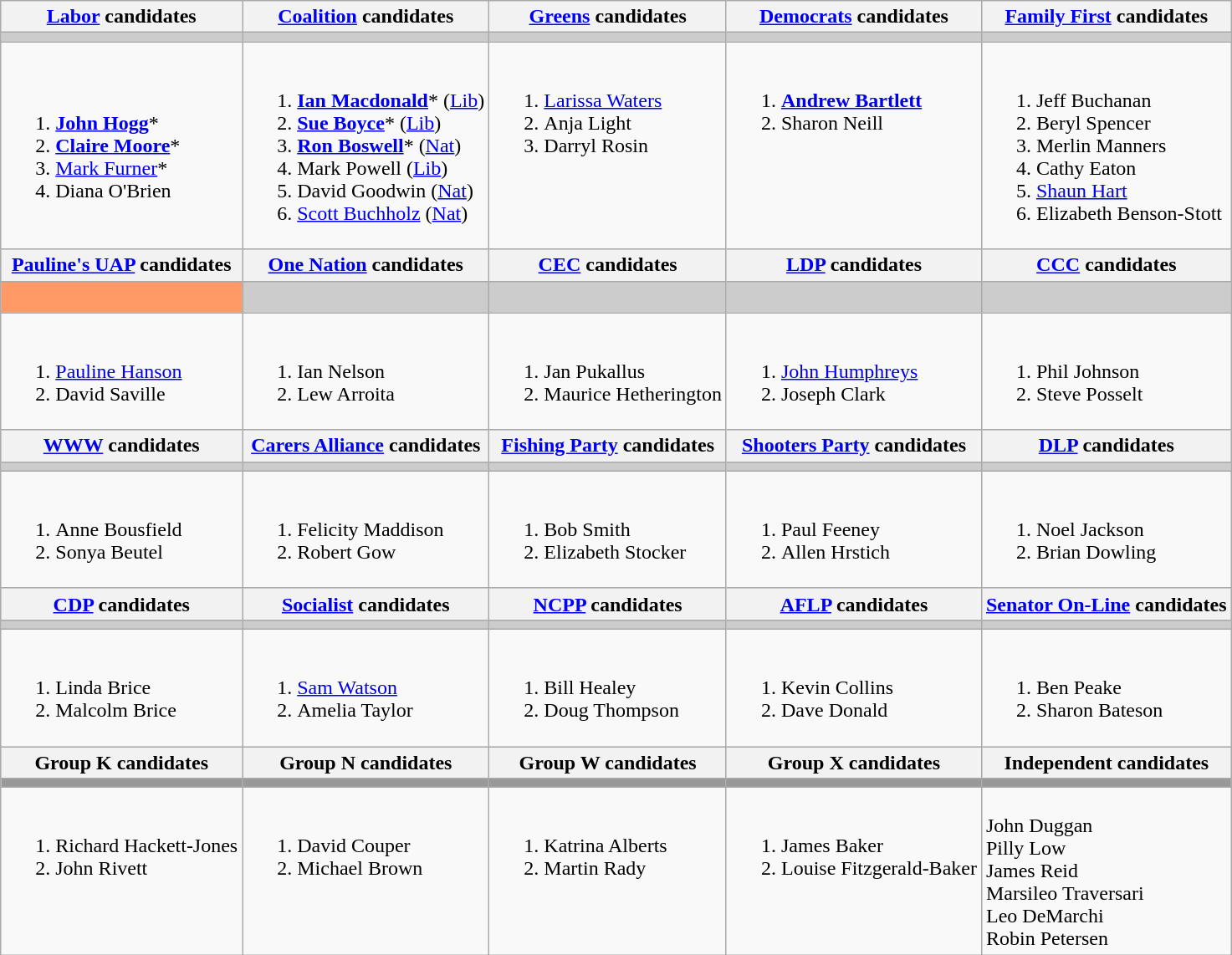<table class="wikitable">
<tr>
<th><a href='#'>Labor</a> candidates</th>
<th><a href='#'>Coalition</a> candidates</th>
<th><a href='#'>Greens</a> candidates</th>
<th><a href='#'>Democrats</a> candidates</th>
<th><a href='#'>Family First</a> candidates</th>
</tr>
<tr style="background:#ccc;">
<td></td>
<td></td>
<td></td>
<td></td>
<td></td>
</tr>
<tr>
<td><br><ol><li><strong><a href='#'>John Hogg</a></strong>*</li><li><strong><a href='#'>Claire Moore</a></strong>*</li><li><a href='#'>Mark Furner</a>*</li><li>Diana O'Brien</li></ol></td>
<td><br><ol><li><strong><a href='#'>Ian Macdonald</a></strong>* (<a href='#'>Lib</a>)</li><li><strong><a href='#'>Sue Boyce</a></strong>* (<a href='#'>Lib</a>)</li><li><strong><a href='#'>Ron Boswell</a></strong>* (<a href='#'>Nat</a>)</li><li>Mark Powell (<a href='#'>Lib</a>)</li><li>David Goodwin (<a href='#'>Nat</a>)</li><li><a href='#'>Scott Buchholz</a> (<a href='#'>Nat</a>)</li></ol></td>
<td valign=top><br><ol><li><a href='#'>Larissa Waters</a></li><li>Anja Light</li><li>Darryl Rosin</li></ol></td>
<td valign=top><br><ol><li><strong><a href='#'>Andrew Bartlett</a></strong></li><li>Sharon Neill</li></ol></td>
<td valign=top><br><ol><li>Jeff Buchanan</li><li>Beryl Spencer</li><li>Merlin Manners</li><li>Cathy Eaton</li><li><a href='#'>Shaun Hart</a></li><li>Elizabeth Benson-Stott</li></ol></td>
</tr>
<tr style="background:#ccc;">
<th><a href='#'>Pauline's UAP</a> candidates</th>
<th><a href='#'>One Nation</a> candidates</th>
<th><a href='#'>CEC</a> candidates</th>
<th><a href='#'>LDP</a> candidates</th>
<th><a href='#'>CCC</a> candidates</th>
</tr>
<tr style="background:#ccc;">
<td style="background:#f96;"></td>
<td></td>
<td></td>
<td></td>
<td> </td>
</tr>
<tr>
<td valign=top><br><ol><li><a href='#'>Pauline Hanson</a></li><li>David Saville</li></ol></td>
<td valign=top><br><ol><li>Ian Nelson</li><li>Lew Arroita</li></ol></td>
<td valign=top><br><ol><li>Jan Pukallus</li><li>Maurice Hetherington</li></ol></td>
<td valign=top><br><ol><li><a href='#'>John Humphreys</a></li><li>Joseph Clark</li></ol></td>
<td valign=top><br><ol><li>Phil Johnson</li><li>Steve Posselt</li></ol></td>
</tr>
<tr style="background:#ccc;">
<th><a href='#'>WWW</a> candidates</th>
<th><a href='#'>Carers Alliance</a> candidates</th>
<th><a href='#'>Fishing Party</a> candidates</th>
<th><a href='#'>Shooters Party</a> candidates</th>
<th><a href='#'>DLP</a> candidates</th>
</tr>
<tr style="background:#ccc;">
<td></td>
<td></td>
<td></td>
<td></td>
<td></td>
</tr>
<tr>
<td valign=top><br><ol><li>Anne Bousfield</li><li>Sonya Beutel</li></ol></td>
<td valign=top><br><ol><li>Felicity Maddison</li><li>Robert Gow</li></ol></td>
<td valign=top><br><ol><li>Bob Smith</li><li>Elizabeth Stocker</li></ol></td>
<td valign=top><br><ol><li>Paul Feeney</li><li>Allen Hrstich</li></ol></td>
<td valign=top><br><ol><li>Noel Jackson</li><li>Brian Dowling</li></ol></td>
</tr>
<tr style="background:#ccc;">
<th><a href='#'>CDP</a> candidates</th>
<th><a href='#'>Socialist</a> candidates</th>
<th><a href='#'>NCPP</a> candidates</th>
<th><a href='#'>AFLP</a> candidates</th>
<th><a href='#'>Senator On-Line</a> candidates</th>
</tr>
<tr style="background:#ccc;">
<td></td>
<td></td>
<td></td>
<td></td>
<td></td>
</tr>
<tr>
<td valign=top><br><ol><li>Linda Brice</li><li>Malcolm Brice</li></ol></td>
<td valign=top><br><ol><li><a href='#'>Sam Watson</a></li><li>Amelia Taylor</li></ol></td>
<td valign=top><br><ol><li>Bill Healey</li><li>Doug Thompson</li></ol></td>
<td valign=top><br><ol><li>Kevin Collins</li><li>Dave Donald</li></ol></td>
<td valign=top><br><ol><li>Ben Peake</li><li>Sharon Bateson</li></ol></td>
</tr>
<tr style="background:#ccc;">
<th>Group K candidates</th>
<th>Group N candidates</th>
<th>Group W candidates</th>
<th>Group X candidates</th>
<th>Independent candidates</th>
</tr>
<tr style=" background:#999;">
<td></td>
<td style="background:#999;"></td>
<td style="background:#999;"></td>
<td style="background:#999;"></td>
<td style="background:#999;"></td>
</tr>
<tr>
<td valign=top><br><ol><li>Richard Hackett-Jones</li><li>John Rivett</li></ol></td>
<td valign=top><br><ol><li>David Couper</li><li>Michael Brown</li></ol></td>
<td valign=top><br><ol><li>Katrina Alberts</li><li>Martin Rady</li></ol></td>
<td valign=top><br><ol><li>James Baker</li><li>Louise Fitzgerald-Baker</li></ol></td>
<td valign=top><br>John Duggan<br>
Pilly Low<br>
James Reid<br>
Marsileo Traversari<br>
Leo DeMarchi<br>
Robin Petersen<br></td>
</tr>
</table>
